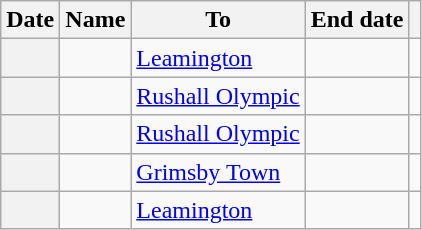<table class="wikitable sortable plainrowheaders">
<tr>
<th scope=col>Date</th>
<th scope=col>Name</th>
<th scope=col>To</th>
<th scope=col>End date</th>
<th scope=col class=unsortable></th>
</tr>
<tr>
<th scope=row></th>
<td></td>
<td><a href='#'>Leamington</a></td>
<td></td>
<td style="text-align:center;"></td>
</tr>
<tr>
<th scope=row></th>
<td></td>
<td><a href='#'>Rushall Olympic</a></td>
<td></td>
<td style="text-align:center;"></td>
</tr>
<tr>
<th scope=row></th>
<td></td>
<td><a href='#'>Rushall Olympic</a></td>
<td></td>
<td style="text-align:center;"></td>
</tr>
<tr>
<th scope=row></th>
<td></td>
<td><a href='#'>Grimsby Town</a></td>
<td></td>
<td style="text-align:center;"></td>
</tr>
<tr>
<th scope=row></th>
<td></td>
<td><a href='#'>Leamington</a></td>
<td></td>
<td style="text-align:center;"></td>
</tr>
</table>
